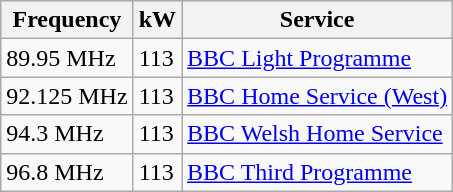<table class="wikitable sortable">
<tr>
<th>Frequency</th>
<th>kW</th>
<th>Service</th>
</tr>
<tr>
<td>89.95 MHz</td>
<td>113</td>
<td><a href='#'>BBC Light Programme</a></td>
</tr>
<tr>
<td>92.125 MHz</td>
<td>113</td>
<td><a href='#'>BBC Home Service (West)</a></td>
</tr>
<tr>
<td>94.3 MHz</td>
<td>113</td>
<td><a href='#'>BBC Welsh Home Service</a></td>
</tr>
<tr>
<td>96.8 MHz</td>
<td>113</td>
<td><a href='#'>BBC Third Programme</a></td>
</tr>
</table>
